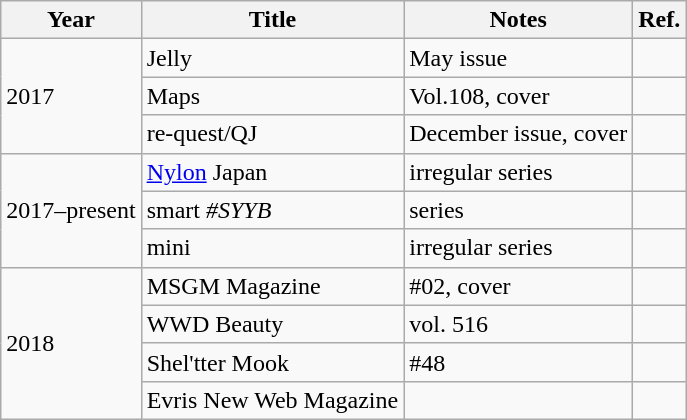<table class="wikitable">
<tr>
<th>Year</th>
<th>Title</th>
<th>Notes</th>
<th>Ref.</th>
</tr>
<tr>
<td rowspan="3">2017</td>
<td>Jelly</td>
<td>May issue</td>
<td></td>
</tr>
<tr>
<td>Maps</td>
<td>Vol.108, cover</td>
<td></td>
</tr>
<tr>
<td>re-quest/QJ</td>
<td>December issue, cover</td>
<td></td>
</tr>
<tr>
<td rowspan="3">2017–present</td>
<td><a href='#'>Nylon</a> Japan</td>
<td>irregular series</td>
<td></td>
</tr>
<tr>
<td>smart <em>#SYYB</em></td>
<td>series</td>
<td></td>
</tr>
<tr>
<td>mini</td>
<td>irregular series</td>
<td></td>
</tr>
<tr>
<td rowspan="4">2018</td>
<td>MSGM Magazine</td>
<td>#02, cover</td>
<td></td>
</tr>
<tr>
<td>WWD Beauty</td>
<td>vol. 516</td>
<td></td>
</tr>
<tr>
<td>Shel'tter Mook</td>
<td>#48</td>
<td></td>
</tr>
<tr>
<td>Evris New Web Magazine</td>
<td></td>
<td></td>
</tr>
</table>
